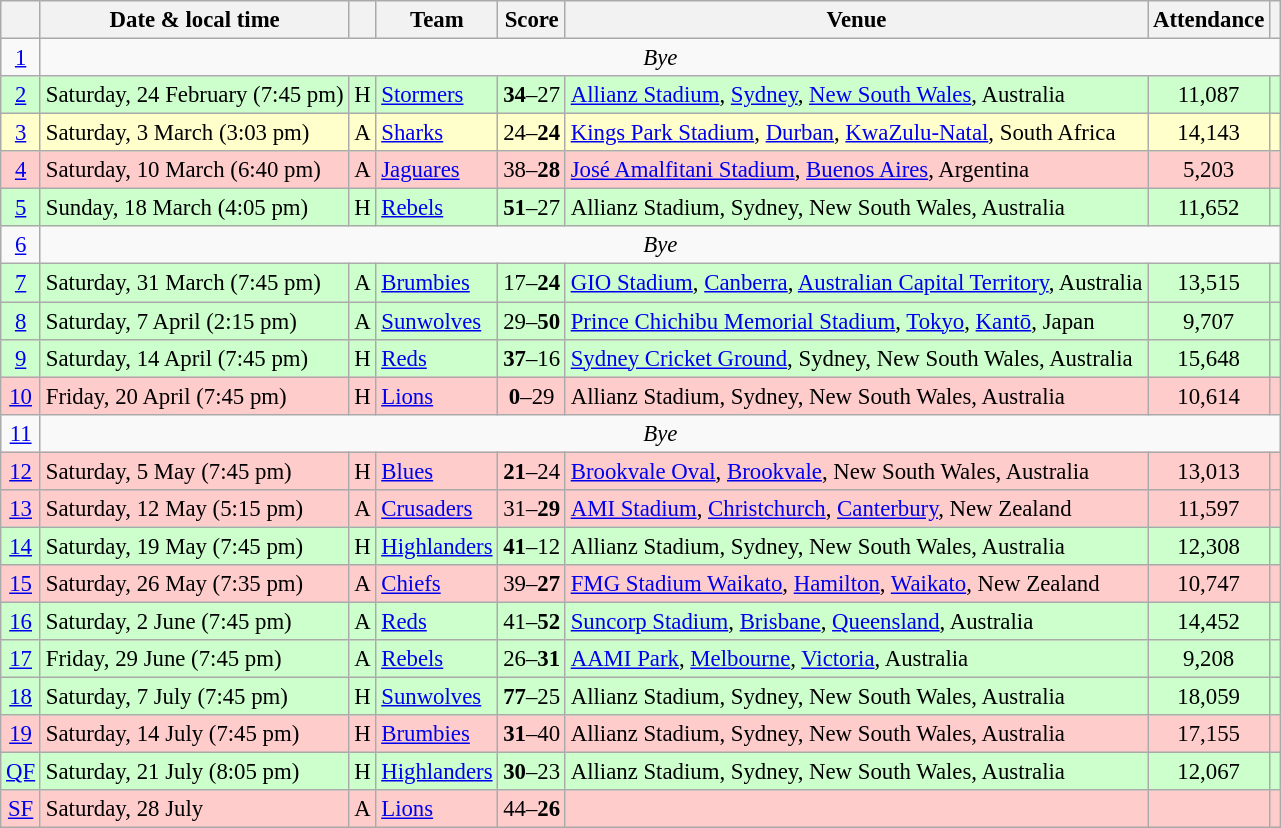<table class="wikitable plainrowheaders" style="font-size:95%;">
<tr>
<th scope=col></th>
<th scope=col>Date & local time</th>
<th scope=col></th>
<th scope=col>Team</th>
<th scope=col>Score</th>
<th scope=col>Venue</th>
<th scope=col>Attendance</th>
<th scope=col></th>
</tr>
<tr>
<td align=center><a href='#'>1</a></td>
<td align=center colspan="7"><em>Bye</em></td>
</tr>
<tr style="background:#cfc;">
<td align=center><a href='#'>2</a></td>
<td align=left>Saturday, 24 February (7:45 pm)</td>
<td align=center>H</td>
<td align=left> <a href='#'>Stormers</a></td>
<td align=center><strong>34</strong>–27</td>
<td align=left><a href='#'>Allianz Stadium</a>, <a href='#'>Sydney</a>, <a href='#'>New South Wales</a>, Australia</td>
<td align=center>11,087</td>
<td align=center></td>
</tr>
<tr style="background:#FFFFCC;">
<td align=center><a href='#'>3</a></td>
<td align=left>Saturday, 3 March (3:03 pm)</td>
<td align=center>A</td>
<td align=left> <a href='#'>Sharks</a></td>
<td align=center>24–<strong>24</strong></td>
<td align=left><a href='#'>Kings Park Stadium</a>, <a href='#'>Durban</a>, <a href='#'>KwaZulu-Natal</a>, South Africa</td>
<td align=center>14,143</td>
<td align=center></td>
</tr>
<tr style="background:#fcc;">
<td align=center><a href='#'>4</a></td>
<td align=left>Saturday, 10 March (6:40 pm)</td>
<td align=center>A</td>
<td align=left> <a href='#'>Jaguares</a></td>
<td align=center>38–<strong>28</strong></td>
<td align=left><a href='#'>José Amalfitani Stadium</a>, <a href='#'>Buenos Aires</a>, Argentina</td>
<td align=center>5,203</td>
<td align=center></td>
</tr>
<tr style="background:#cfc;">
<td align=center><a href='#'>5</a></td>
<td align=left>Sunday, 18 March (4:05 pm)</td>
<td align=center>H</td>
<td align=left><a href='#'>Rebels</a></td>
<td align=center><strong>51</strong>–27</td>
<td align=left>Allianz Stadium, Sydney, New South Wales, Australia</td>
<td align=center>11,652</td>
<td align=center></td>
</tr>
<tr>
<td align=center><a href='#'>6</a></td>
<td align=center colspan="7"><em>Bye</em></td>
</tr>
<tr style="background:#cfc;">
<td align=center><a href='#'>7</a></td>
<td align=left>Saturday, 31 March (7:45 pm)</td>
<td align=center>A</td>
<td align=left><a href='#'>Brumbies</a></td>
<td align=center>17–<strong>24</strong></td>
<td align=left><a href='#'>GIO Stadium</a>, <a href='#'>Canberra</a>, <a href='#'>Australian Capital Territory</a>, Australia</td>
<td align=center>13,515</td>
<td align=center></td>
</tr>
<tr style="background:#cfc;">
<td align=center><a href='#'>8</a></td>
<td align=left>Saturday, 7 April (2:15 pm)</td>
<td align=center>A</td>
<td align=left> <a href='#'>Sunwolves</a></td>
<td align=center>29–<strong>50</strong></td>
<td align=left><a href='#'>Prince Chichibu Memorial Stadium</a>, <a href='#'>Tokyo</a>, <a href='#'>Kantō</a>, Japan</td>
<td align=center>9,707</td>
<td align=center></td>
</tr>
<tr style="background:#cfc;">
<td align=center><a href='#'>9</a></td>
<td align=left>Saturday, 14 April (7:45 pm)</td>
<td align=center>H</td>
<td align=left><a href='#'>Reds</a></td>
<td align=center><strong>37</strong>–16</td>
<td align=left><a href='#'>Sydney Cricket Ground</a>, Sydney, New South Wales, Australia</td>
<td align=center>15,648</td>
<td align=center></td>
</tr>
<tr style="background:#fcc;">
<td align=center><a href='#'>10</a></td>
<td align=left>Friday, 20 April (7:45 pm)</td>
<td align=center>H</td>
<td align=left> <a href='#'>Lions</a></td>
<td align=center><strong>0</strong>–29</td>
<td align=left>Allianz Stadium, Sydney, New South Wales, Australia</td>
<td align=center>10,614</td>
<td align=center></td>
</tr>
<tr>
<td align=center><a href='#'>11</a></td>
<td align=center colspan="7"><em>Bye</em></td>
</tr>
<tr style="background:#fcc;">
<td align=center><a href='#'>12</a></td>
<td align=left>Saturday, 5 May (7:45 pm)</td>
<td align=center>H</td>
<td align=left> <a href='#'>Blues</a></td>
<td align=center><strong>21</strong>–24</td>
<td align=left><a href='#'>Brookvale Oval</a>, <a href='#'>Brookvale</a>, New South Wales, Australia</td>
<td align=center>13,013</td>
<td align=center></td>
</tr>
<tr style="background:#fcc;">
<td align=center><a href='#'>13</a></td>
<td align=left>Saturday, 12 May (5:15 pm)</td>
<td align=center>A</td>
<td align=left> <a href='#'>Crusaders</a></td>
<td align=center>31–<strong>29</strong></td>
<td align=left><a href='#'>AMI Stadium</a>, <a href='#'>Christchurch</a>, <a href='#'>Canterbury</a>, New Zealand</td>
<td align=center>11,597</td>
<td align=center></td>
</tr>
<tr style="background:#cfc;">
<td align=center><a href='#'>14</a></td>
<td align=left>Saturday, 19 May (7:45 pm)</td>
<td align=center>H</td>
<td align=left> <a href='#'>Highlanders</a></td>
<td align=center><strong>41</strong>–12</td>
<td align=left>Allianz Stadium, Sydney, New South Wales, Australia</td>
<td align=center>12,308</td>
<td align=center></td>
</tr>
<tr style="background:#fcc;">
<td align=center><a href='#'>15</a></td>
<td align=left>Saturday, 26 May (7:35 pm)</td>
<td align=center>A</td>
<td align=left> <a href='#'>Chiefs</a></td>
<td align=center>39–<strong>27</strong></td>
<td align=left><a href='#'>FMG Stadium Waikato</a>, <a href='#'>Hamilton</a>, <a href='#'>Waikato</a>, New Zealand</td>
<td align=center>10,747</td>
<td align=center></td>
</tr>
<tr style="background:#cfc;">
<td align=center><a href='#'>16</a></td>
<td align=left>Saturday, 2 June (7:45 pm)</td>
<td align=center>A</td>
<td align=left><a href='#'>Reds</a></td>
<td align=center>41–<strong>52</strong></td>
<td align=left><a href='#'>Suncorp Stadium</a>, <a href='#'>Brisbane</a>, <a href='#'>Queensland</a>, Australia</td>
<td align=center>14,452</td>
<td align=center></td>
</tr>
<tr style="background:#cfc;">
<td align=center><a href='#'>17</a></td>
<td align=left>Friday, 29 June (7:45 pm)</td>
<td align=center>A</td>
<td align=left><a href='#'>Rebels</a></td>
<td align=center>26–<strong>31</strong></td>
<td align=left><a href='#'>AAMI Park</a>, <a href='#'>Melbourne</a>, <a href='#'>Victoria</a>, Australia</td>
<td align=center>9,208</td>
<td align=center></td>
</tr>
<tr style="background:#cfc;">
<td align=center><a href='#'>18</a></td>
<td align=left>Saturday, 7 July (7:45 pm)</td>
<td align=center>H</td>
<td align=left> <a href='#'>Sunwolves</a></td>
<td align=center><strong>77</strong>–25</td>
<td align=left>Allianz Stadium, Sydney, New South Wales, Australia</td>
<td align=center>18,059</td>
<td align=center></td>
</tr>
<tr style="background:#fcc;">
<td align=center><a href='#'>19</a></td>
<td align=left>Saturday, 14 July (7:45 pm)</td>
<td align=center>H</td>
<td align=left><a href='#'>Brumbies</a></td>
<td align=center><strong>31</strong>–40</td>
<td align=left>Allianz Stadium, Sydney, New South Wales, Australia</td>
<td align=center>17,155</td>
<td align=center></td>
</tr>
<tr style="background:#cfc;">
<td align=center><a href='#'>QF</a></td>
<td align=left>Saturday, 21 July (8:05 pm)</td>
<td align=center>H</td>
<td align=left> <a href='#'>Highlanders</a></td>
<td align=center><strong>30</strong>–23</td>
<td align=left>Allianz Stadium, Sydney, New South Wales, Australia</td>
<td align=center>12,067</td>
<td align=center></td>
</tr>
<tr style="background:#fcc;">
<td align=center><a href='#'>SF</a></td>
<td align=left>Saturday, 28 July</td>
<td align=center>A</td>
<td align=left> <a href='#'>Lions</a></td>
<td align=center>44–<strong>26</strong></td>
<td align=left></td>
<td align=center></td>
<td align=center></td>
</tr>
</table>
